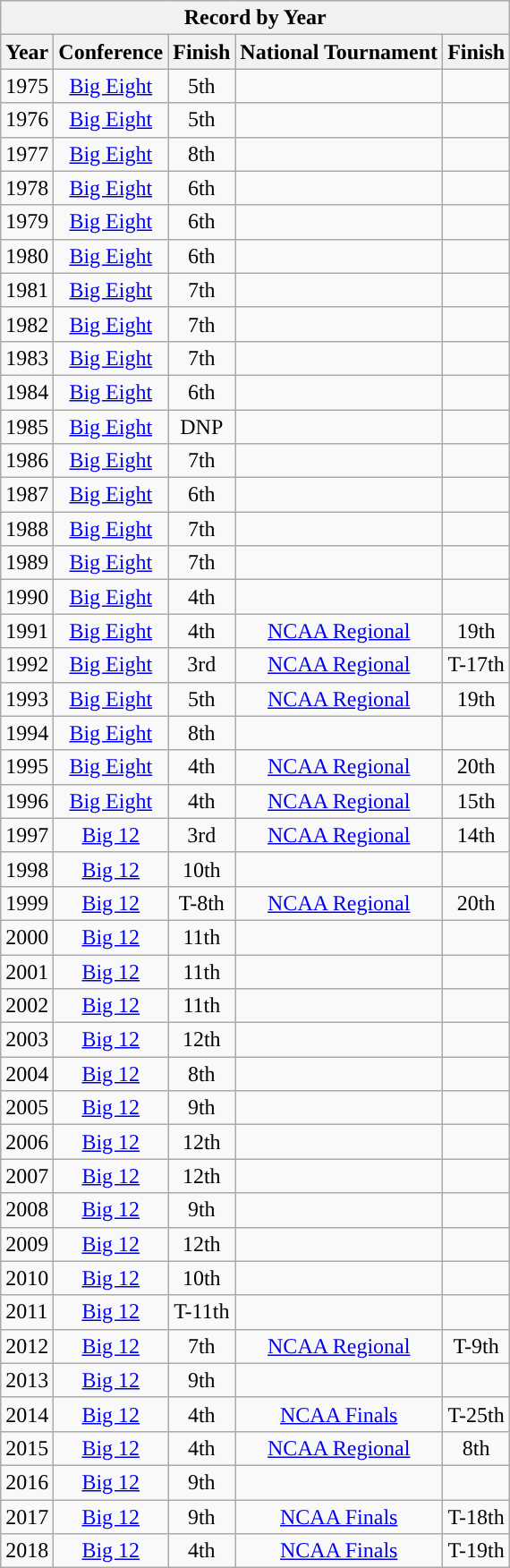<table class="wikitable">
<tr>
<th colspan="5">Record by Year</th>
</tr>
<tr>
<th scope="col" style=>Year</th>
<th scope="col" style=>Conference</th>
<th scope="col" style=>Finish</th>
<th scope="col" style=>National Tournament</th>
<th scope="col" style=>Finish</th>
</tr>
<tr>
<td>1975</td>
<td style="text-align: center;"><a href='#'>Big Eight</a></td>
<td style="text-align: center;">5th</td>
<td style="text-align: center;"></td>
<td style="text-align: center;"></td>
</tr>
<tr>
<td>1976</td>
<td style="text-align: center;"><a href='#'>Big Eight</a></td>
<td style="text-align: center;">5th</td>
<td style="text-align: center;"></td>
<td style="text-align: center;"></td>
</tr>
<tr>
<td>1977</td>
<td style="text-align: center;"><a href='#'>Big Eight</a></td>
<td style="text-align: center;">8th</td>
<td style="text-align: center;"></td>
<td style="text-align: center;"></td>
</tr>
<tr>
<td>1978</td>
<td style="text-align: center;"><a href='#'>Big Eight</a></td>
<td style="text-align: center;">6th</td>
<td style="text-align: center;"></td>
<td style="text-align: center;"></td>
</tr>
<tr>
<td>1979</td>
<td style="text-align: center;"><a href='#'>Big Eight</a></td>
<td style="text-align: center;">6th</td>
<td style="text-align: center;"></td>
<td style="text-align: center;"></td>
</tr>
<tr>
<td>1980</td>
<td style="text-align: center;"><a href='#'>Big Eight</a></td>
<td style="text-align: center;">6th</td>
<td style="text-align: center;"></td>
<td style="text-align: center;"></td>
</tr>
<tr>
<td>1981</td>
<td style="text-align: center;"><a href='#'>Big Eight</a></td>
<td style="text-align: center;">7th</td>
<td style="text-align: center;"></td>
<td style="text-align: center;"></td>
</tr>
<tr>
<td>1982</td>
<td style="text-align: center;"><a href='#'>Big Eight</a></td>
<td style="text-align: center;">7th</td>
<td style="text-align: center;"></td>
<td style="text-align: center;"></td>
</tr>
<tr>
<td>1983</td>
<td style="text-align: center;"><a href='#'>Big Eight</a></td>
<td style="text-align: center;">7th</td>
<td style="text-align: center;"></td>
<td style="text-align: center;"></td>
</tr>
<tr>
<td>1984</td>
<td style="text-align: center;"><a href='#'>Big Eight</a></td>
<td style="text-align: center;">6th</td>
<td style="text-align: center;"></td>
<td style="text-align: center;"></td>
</tr>
<tr>
<td>1985</td>
<td style="text-align: center;"><a href='#'>Big Eight</a></td>
<td style="text-align: center;">DNP</td>
<td style="text-align: center;"></td>
<td style="text-align: center;"></td>
</tr>
<tr>
<td>1986</td>
<td style="text-align: center;"><a href='#'>Big Eight</a></td>
<td style="text-align: center;">7th</td>
<td style="text-align: center;"></td>
<td style="text-align: center;"></td>
</tr>
<tr>
<td>1987</td>
<td style="text-align: center;"><a href='#'>Big Eight</a></td>
<td style="text-align: center;">6th</td>
<td style="text-align: center;"></td>
<td style="text-align: center;"></td>
</tr>
<tr>
<td>1988</td>
<td style="text-align: center;"><a href='#'>Big Eight</a></td>
<td style="text-align: center;">7th</td>
<td style="text-align: center;"></td>
<td style="text-align: center;"></td>
</tr>
<tr>
<td>1989</td>
<td style="text-align: center;"><a href='#'>Big Eight</a></td>
<td style="text-align: center;">7th</td>
<td style="text-align: center;"></td>
<td style="text-align: center;"></td>
</tr>
<tr>
<td>1990</td>
<td style="text-align: center;"><a href='#'>Big Eight</a></td>
<td style="text-align: center;">4th</td>
<td style="text-align: center;"></td>
<td style="text-align: center;"></td>
</tr>
<tr>
<td>1991</td>
<td style="text-align: center;"><a href='#'>Big Eight</a></td>
<td style="text-align: center;">4th</td>
<td style="text-align: center;"><a href='#'>NCAA Regional</a></td>
<td style="text-align: center;">19th</td>
</tr>
<tr>
<td>1992</td>
<td style="text-align: center;"><a href='#'>Big Eight</a></td>
<td style="text-align: center;">3rd</td>
<td style="text-align: center;"><a href='#'>NCAA Regional</a></td>
<td style="text-align: center;">T-17th</td>
</tr>
<tr>
<td>1993</td>
<td style="text-align: center;"><a href='#'>Big Eight</a></td>
<td style="text-align: center;">5th</td>
<td style="text-align: center;"><a href='#'>NCAA Regional</a></td>
<td style="text-align: center;">19th</td>
</tr>
<tr>
<td>1994</td>
<td style="text-align: center;"><a href='#'>Big Eight</a></td>
<td style="text-align: center;">8th</td>
<td style="text-align: center;"></td>
<td style="text-align: center;"></td>
</tr>
<tr>
<td>1995</td>
<td style="text-align: center;"><a href='#'>Big Eight</a></td>
<td style="text-align: center;">4th</td>
<td style="text-align: center;"><a href='#'>NCAA Regional</a></td>
<td style="text-align: center;">20th</td>
</tr>
<tr>
<td>1996</td>
<td style="text-align: center;"><a href='#'>Big Eight</a></td>
<td style="text-align: center;">4th</td>
<td style="text-align: center;"><a href='#'>NCAA Regional</a></td>
<td style="text-align: center;">15th</td>
</tr>
<tr>
<td>1997</td>
<td style="text-align: center;"><a href='#'>Big 12</a></td>
<td style="text-align: center;">3rd</td>
<td style="text-align: center;"><a href='#'>NCAA Regional</a></td>
<td style="text-align: center;">14th</td>
</tr>
<tr>
<td>1998</td>
<td style="text-align: center;"><a href='#'>Big 12</a></td>
<td style="text-align: center;">10th</td>
<td style="text-align: center;"></td>
<td style="text-align: center;"></td>
</tr>
<tr>
<td>1999</td>
<td style="text-align: center;"><a href='#'>Big 12</a></td>
<td style="text-align: center;">T-8th</td>
<td style="text-align: center;"><a href='#'>NCAA Regional</a></td>
<td style="text-align: center;">20th</td>
</tr>
<tr>
<td>2000</td>
<td style="text-align: center;"><a href='#'>Big 12</a></td>
<td style="text-align: center;">11th</td>
<td style="text-align: center;"></td>
<td style="text-align: center;"></td>
</tr>
<tr>
<td>2001</td>
<td style="text-align: center;"><a href='#'>Big 12</a></td>
<td style="text-align: center;">11th</td>
<td style="text-align: center;"></td>
<td style="text-align: center;"></td>
</tr>
<tr>
<td>2002</td>
<td style="text-align: center;"><a href='#'>Big 12</a></td>
<td style="text-align: center;">11th</td>
<td style="text-align: center;"></td>
<td style="text-align: center;"></td>
</tr>
<tr>
<td>2003</td>
<td style="text-align: center;"><a href='#'>Big 12</a></td>
<td style="text-align: center;">12th</td>
<td style="text-align: center;"></td>
<td style="text-align: center;"></td>
</tr>
<tr>
<td>2004</td>
<td style="text-align: center;"><a href='#'>Big 12</a></td>
<td style="text-align: center;">8th</td>
<td style="text-align: center;"></td>
<td style="text-align: center;"></td>
</tr>
<tr>
<td>2005</td>
<td style="text-align: center;"><a href='#'>Big 12</a></td>
<td style="text-align: center;">9th</td>
<td style="text-align: center;"></td>
<td style="text-align: center;"></td>
</tr>
<tr>
<td>2006</td>
<td style="text-align: center;"><a href='#'>Big 12</a></td>
<td style="text-align: center;">12th</td>
<td style="text-align: center;"></td>
<td style="text-align: center;"></td>
</tr>
<tr>
<td>2007</td>
<td style="text-align: center;"><a href='#'>Big 12</a></td>
<td style="text-align: center;">12th</td>
<td style="text-align: center;"></td>
<td style="text-align: center;"></td>
</tr>
<tr>
<td>2008</td>
<td style="text-align: center;"><a href='#'>Big 12</a></td>
<td style="text-align: center;">9th</td>
<td style="text-align: center;"></td>
<td style="text-align: center;"></td>
</tr>
<tr>
<td>2009</td>
<td style="text-align: center;"><a href='#'>Big 12</a></td>
<td style="text-align: center;">12th</td>
<td style="text-align: center;"></td>
<td style="text-align: center;"></td>
</tr>
<tr>
<td>2010</td>
<td style="text-align: center;"><a href='#'>Big 12</a></td>
<td style="text-align: center;">10th</td>
<td style="text-align: center;"></td>
<td style="text-align: center;"></td>
</tr>
<tr>
<td>2011</td>
<td style="text-align: center;"><a href='#'>Big 12</a></td>
<td style="text-align: center;">T-11th</td>
<td style="text-align: center;"></td>
<td style="text-align: center;"></td>
</tr>
<tr>
<td>2012</td>
<td style="text-align: center;"><a href='#'>Big 12</a></td>
<td style="text-align: center;">7th</td>
<td style="text-align: center;"><a href='#'>NCAA Regional</a></td>
<td style="text-align: center;">T-9th</td>
</tr>
<tr>
<td>2013</td>
<td style="text-align: center;"><a href='#'>Big 12</a></td>
<td style="text-align: center;">9th</td>
<td style="text-align: center;"></td>
<td style="text-align: center;"></td>
</tr>
<tr>
<td>2014</td>
<td style="text-align: center;"><a href='#'>Big 12</a></td>
<td style="text-align: center;">4th</td>
<td style="text-align: center;"><a href='#'>NCAA Finals</a></td>
<td style="text-align: center;">T-25th</td>
</tr>
<tr>
<td>2015</td>
<td style="text-align: center;"><a href='#'>Big 12</a></td>
<td style="text-align: center;">4th</td>
<td style="text-align: center;"><a href='#'>NCAA Regional</a></td>
<td style="text-align: center;">8th</td>
</tr>
<tr>
<td>2016</td>
<td style="text-align: center;"><a href='#'>Big 12</a></td>
<td style="text-align: center;">9th</td>
<td style="text-align: center;"></td>
<td style="text-align: center;"></td>
</tr>
<tr>
<td>2017</td>
<td style="text-align: center;"><a href='#'>Big 12</a></td>
<td style="text-align: center;">9th</td>
<td style="text-align: center;"><a href='#'>NCAA Finals</a></td>
<td style="text-align: center;">T-18th</td>
</tr>
<tr>
<td>2018</td>
<td style="text-align: center;"><a href='#'>Big 12</a></td>
<td style="text-align: center;">4th</td>
<td style="text-align: center;"><a href='#'>NCAA Finals</a></td>
<td style="text-align: center;">T-19th</td>
</tr>
</table>
